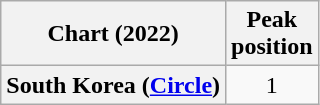<table class="wikitable plainrowheaders" style="text-align:center">
<tr>
<th scope="col">Chart (2022)</th>
<th scope="col">Peak<br>position</th>
</tr>
<tr>
<th scope="row">South Korea (<a href='#'>Circle</a>)</th>
<td>1</td>
</tr>
</table>
